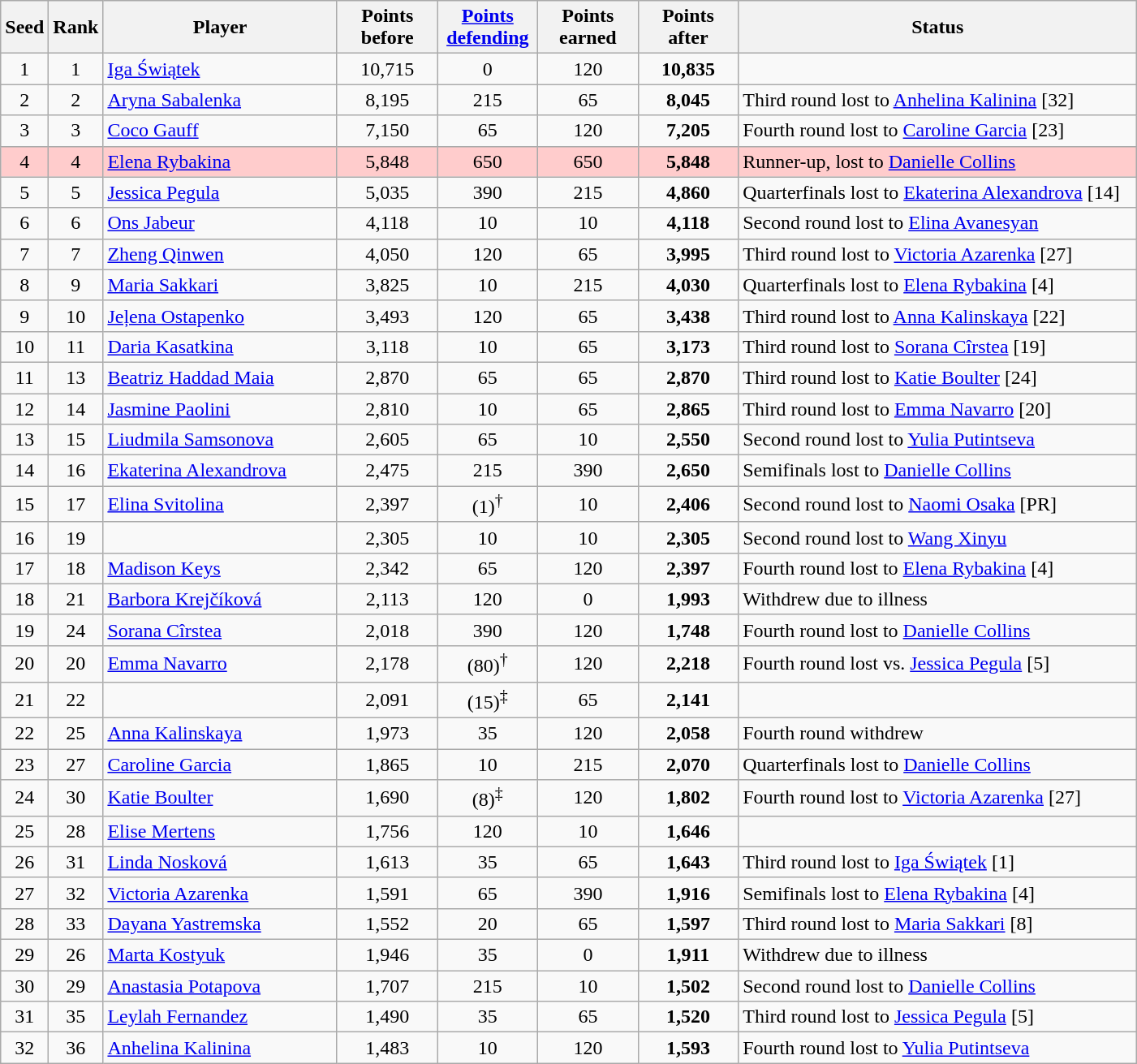<table class="wikitable sortable">
<tr>
<th style="width:30px;">Seed</th>
<th style="width:30px;">Rank</th>
<th style="width:185px;">Player</th>
<th style="width:75px;">Points before</th>
<th style="width:75px;"><a href='#'>Points defending</a></th>
<th style="width:75px;">Points earned</th>
<th style="width:75px;">Points after</th>
<th style="width:320px;">Status</th>
</tr>
<tr>
<td style="text-align:center;">1</td>
<td style="text-align:center;">1</td>
<td> <a href='#'>Iga Świątek</a></td>
<td style="text-align:center;">10,715</td>
<td style="text-align:center;">0</td>
<td style="text-align:center;">120</td>
<td style="text-align:center;"><strong>10,835</strong></td>
<td></td>
</tr>
<tr>
<td style="text-align:center;">2</td>
<td style="text-align:center;">2</td>
<td> <a href='#'>Aryna Sabalenka</a></td>
<td style="text-align:center;">8,195</td>
<td style="text-align:center;">215</td>
<td style="text-align:center;">65</td>
<td style="text-align:center;"><strong>8,045</strong></td>
<td>Third round lost to  <a href='#'>Anhelina Kalinina</a> [32]</td>
</tr>
<tr>
<td style="text-align:center;">3</td>
<td style="text-align:center;">3</td>
<td> <a href='#'>Coco Gauff</a></td>
<td style="text-align:center;">7,150</td>
<td style="text-align:center;">65</td>
<td style="text-align:center;">120</td>
<td style="text-align:center;"><strong>7,205</strong></td>
<td>Fourth round lost to  <a href='#'>Caroline Garcia</a> [23]</td>
</tr>
<tr style=background:#FCC>
<td style="text-align:center;">4</td>
<td style="text-align:center;">4</td>
<td> <a href='#'>Elena Rybakina</a></td>
<td style="text-align:center;">5,848</td>
<td style="text-align:center;">650</td>
<td style="text-align:center;">650</td>
<td style="text-align:center;"><strong>5,848</strong></td>
<td>Runner-up, lost to  <a href='#'>Danielle Collins</a></td>
</tr>
<tr>
<td style="text-align:center;">5</td>
<td style="text-align:center;">5</td>
<td> <a href='#'>Jessica Pegula</a></td>
<td style="text-align:center;">5,035</td>
<td style="text-align:center;">390</td>
<td style="text-align:center;">215</td>
<td style="text-align:center;"><strong>4,860</strong></td>
<td>Quarterfinals lost to  <a href='#'>Ekaterina Alexandrova</a> [14]</td>
</tr>
<tr>
<td style="text-align:center;">6</td>
<td style="text-align:center;">6</td>
<td> <a href='#'>Ons Jabeur</a></td>
<td style="text-align:center;">4,118</td>
<td style="text-align:center;">10</td>
<td style="text-align:center;">10</td>
<td style="text-align:center;"><strong>4,118</strong></td>
<td>Second round lost to  <a href='#'>Elina Avanesyan</a></td>
</tr>
<tr>
<td style="text-align:center;">7</td>
<td style="text-align:center;">7</td>
<td> <a href='#'>Zheng Qinwen</a></td>
<td style="text-align:center;">4,050</td>
<td style="text-align:center;">120</td>
<td style="text-align:center;">65</td>
<td style="text-align:center;"><strong>3,995</strong></td>
<td>Third round lost to  <a href='#'>Victoria Azarenka</a> [27]</td>
</tr>
<tr>
<td style="text-align:center;">8</td>
<td style="text-align:center;">9</td>
<td> <a href='#'>Maria Sakkari</a></td>
<td style="text-align:center;">3,825</td>
<td style="text-align:center;">10</td>
<td style="text-align:center;">215</td>
<td style="text-align:center;"><strong>4,030</strong></td>
<td>Quarterfinals lost to  <a href='#'>Elena Rybakina</a> [4]</td>
</tr>
<tr>
<td style="text-align:center;">9</td>
<td style="text-align:center;">10</td>
<td> <a href='#'>Jeļena Ostapenko</a></td>
<td style="text-align:center;">3,493</td>
<td style="text-align:center;">120</td>
<td style="text-align:center;">65</td>
<td style="text-align:center;"><strong>3,438</strong></td>
<td>Third round lost to  <a href='#'>Anna Kalinskaya</a> [22]</td>
</tr>
<tr>
<td style="text-align:center;">10</td>
<td style="text-align:center;">11</td>
<td> <a href='#'>Daria Kasatkina</a></td>
<td style="text-align:center;">3,118</td>
<td style="text-align:center;">10</td>
<td style="text-align:center;">65</td>
<td style="text-align:center;"><strong>3,173</strong></td>
<td>Third round lost to  <a href='#'>Sorana Cîrstea</a> [19]</td>
</tr>
<tr>
<td style="text-align:center;">11</td>
<td style="text-align:center;">13</td>
<td> <a href='#'>Beatriz Haddad Maia</a></td>
<td style="text-align:center;">2,870</td>
<td style="text-align:center;">65</td>
<td style="text-align:center;">65</td>
<td style="text-align:center;"><strong>2,870</strong></td>
<td>Third round lost to  <a href='#'>Katie Boulter</a> [24]</td>
</tr>
<tr>
<td style="text-align:center;">12</td>
<td style="text-align:center;">14</td>
<td> <a href='#'>Jasmine Paolini</a></td>
<td style="text-align:center;">2,810</td>
<td style="text-align:center;">10</td>
<td style="text-align:center;">65</td>
<td style="text-align:center;"><strong>2,865</strong></td>
<td>Third round lost to  <a href='#'>Emma Navarro</a> [20]</td>
</tr>
<tr>
<td style="text-align:center;">13</td>
<td style="text-align:center;">15</td>
<td> <a href='#'>Liudmila Samsonova</a></td>
<td style="text-align:center;">2,605</td>
<td style="text-align:center;">65</td>
<td style="text-align:center;">10</td>
<td style="text-align:center;"><strong>2,550</strong></td>
<td>Second round lost to  <a href='#'>Yulia Putintseva</a></td>
</tr>
<tr>
<td style="text-align:center;">14</td>
<td style="text-align:center;">16</td>
<td> <a href='#'>Ekaterina Alexandrova</a></td>
<td style="text-align:center;">2,475</td>
<td style="text-align:center;">215</td>
<td style="text-align:center;">390</td>
<td style="text-align:center;"><strong>2,650</strong></td>
<td>Semifinals lost to  <a href='#'>Danielle Collins</a></td>
</tr>
<tr>
<td style="text-align:center;">15</td>
<td style="text-align:center;">17</td>
<td> <a href='#'>Elina Svitolina</a></td>
<td style="text-align:center;">2,397</td>
<td style="text-align:center;">(1)<sup>†</sup></td>
<td style="text-align:center;">10</td>
<td style="text-align:center;"><strong>2,406</strong></td>
<td>Second round lost to  <a href='#'>Naomi Osaka</a> [PR]</td>
</tr>
<tr>
<td style="text-align:center;">16</td>
<td style="text-align:center;">19</td>
<td></td>
<td style="text-align:center;">2,305</td>
<td style="text-align:center;">10</td>
<td style="text-align:center;">10</td>
<td style="text-align:center;"><strong>2,305</strong></td>
<td>Second round lost to  <a href='#'>Wang Xinyu</a></td>
</tr>
<tr>
<td style="text-align:center;">17</td>
<td style="text-align:center;">18</td>
<td> <a href='#'>Madison Keys</a></td>
<td style="text-align:center;">2,342</td>
<td style="text-align:center;">65</td>
<td style="text-align:center;">120</td>
<td style="text-align:center;"><strong>2,397</strong></td>
<td>Fourth round lost to  <a href='#'>Elena Rybakina</a> [4]</td>
</tr>
<tr>
<td style="text-align:center;">18</td>
<td style="text-align:center;">21</td>
<td> <a href='#'>Barbora Krejčíková</a></td>
<td style="text-align:center;">2,113</td>
<td style="text-align:center;">120</td>
<td style="text-align:center;">0</td>
<td style="text-align:center;"><strong>1,993</strong></td>
<td>Withdrew due to illness</td>
</tr>
<tr>
<td style="text-align:center;">19</td>
<td style="text-align:center;">24</td>
<td> <a href='#'>Sorana Cîrstea</a></td>
<td style="text-align:center;">2,018</td>
<td style="text-align:center;">390</td>
<td style="text-align:center;">120</td>
<td style="text-align:center;"><strong>1,748</strong></td>
<td>Fourth round lost to  <a href='#'>Danielle Collins</a></td>
</tr>
<tr>
<td style="text-align:center;">20</td>
<td style="text-align:center;">20</td>
<td> <a href='#'>Emma Navarro</a></td>
<td style="text-align:center;">2,178</td>
<td style="text-align:center;">(80)<sup>†</sup></td>
<td style="text-align:center;">120</td>
<td style="text-align:center;"><strong>2,218</strong></td>
<td>Fourth round lost vs.  <a href='#'>Jessica Pegula</a> [5]</td>
</tr>
<tr>
<td style="text-align:center;">21</td>
<td style="text-align:center;">22</td>
<td></td>
<td style="text-align:center;">2,091</td>
<td style="text-align:center;">(15)<sup>‡</sup></td>
<td style="text-align:center;">65</td>
<td style="text-align:center;"><strong>2,141</strong></td>
<td></td>
</tr>
<tr>
<td style="text-align:center;">22</td>
<td style="text-align:center;">25</td>
<td> <a href='#'>Anna Kalinskaya</a></td>
<td style="text-align:center;">1,973</td>
<td style="text-align:center;">35</td>
<td style="text-align:center;">120</td>
<td style="text-align:center;"><strong>2,058</strong></td>
<td>Fourth round withdrew</td>
</tr>
<tr>
<td style="text-align:center;">23</td>
<td style="text-align:center;">27</td>
<td> <a href='#'>Caroline Garcia</a></td>
<td style="text-align:center;">1,865</td>
<td style="text-align:center;">10</td>
<td style="text-align:center;">215</td>
<td style="text-align:center;"><strong>2,070</strong></td>
<td>Quarterfinals lost to  <a href='#'>Danielle Collins</a></td>
</tr>
<tr>
<td style="text-align:center;">24</td>
<td style="text-align:center;">30</td>
<td> <a href='#'>Katie Boulter</a></td>
<td style="text-align:center;">1,690</td>
<td style="text-align:center;">(8)<sup>‡</sup></td>
<td style="text-align:center;">120</td>
<td style="text-align:center;"><strong>1,802</strong></td>
<td>Fourth round lost to  <a href='#'>Victoria Azarenka</a> [27]</td>
</tr>
<tr>
<td style="text-align:center;">25</td>
<td style="text-align:center;">28</td>
<td> <a href='#'>Elise Mertens</a></td>
<td style="text-align:center;">1,756</td>
<td style="text-align:center;">120</td>
<td style="text-align:center;">10</td>
<td style="text-align:center;"><strong>1,646</strong></td>
<td></td>
</tr>
<tr>
<td style="text-align:center;">26</td>
<td style="text-align:center;">31</td>
<td> <a href='#'>Linda Nosková</a></td>
<td style="text-align:center;">1,613</td>
<td style="text-align:center;">35</td>
<td style="text-align:center;">65</td>
<td style="text-align:center;"><strong>1,643</strong></td>
<td>Third round lost to  <a href='#'>Iga Świątek</a> [1]</td>
</tr>
<tr>
<td style="text-align:center;">27</td>
<td style="text-align:center;">32</td>
<td> <a href='#'>Victoria Azarenka</a></td>
<td style="text-align:center;">1,591</td>
<td style="text-align:center;">65</td>
<td style="text-align:center;">390</td>
<td style="text-align:center;"><strong>1,916</strong></td>
<td>Semifinals lost to  <a href='#'>Elena Rybakina</a> [4]</td>
</tr>
<tr>
<td style="text-align:center;">28</td>
<td style="text-align:center;">33</td>
<td> <a href='#'>Dayana Yastremska</a></td>
<td style="text-align:center;">1,552</td>
<td style="text-align:center;">20</td>
<td style="text-align:center;">65</td>
<td style="text-align:center;"><strong>1,597</strong></td>
<td>Third round lost to  <a href='#'>Maria Sakkari</a> [8]</td>
</tr>
<tr>
<td style="text-align:center;">29</td>
<td style="text-align:center;">26</td>
<td> <a href='#'>Marta Kostyuk</a></td>
<td style="text-align:center;">1,946</td>
<td style="text-align:center;">35</td>
<td style="text-align:center;">0</td>
<td style="text-align:center;"><strong>1,911</strong></td>
<td>Withdrew due to illness</td>
</tr>
<tr>
<td style="text-align:center;">30</td>
<td style="text-align:center;">29</td>
<td> <a href='#'>Anastasia Potapova</a></td>
<td style="text-align:center;">1,707</td>
<td style="text-align:center;">215</td>
<td style="text-align:center;">10</td>
<td style="text-align:center;"><strong>1,502</strong></td>
<td>Second round lost to  <a href='#'>Danielle Collins</a></td>
</tr>
<tr>
<td style="text-align:center;">31</td>
<td style="text-align:center;">35</td>
<td> <a href='#'>Leylah Fernandez</a></td>
<td style="text-align:center;">1,490</td>
<td style="text-align:center;">35</td>
<td style="text-align:center;">65</td>
<td style="text-align:center;"><strong>1,520</strong></td>
<td>Third round lost to  <a href='#'>Jessica Pegula</a> [5]</td>
</tr>
<tr>
<td style="text-align:center;">32</td>
<td style="text-align:center;">36</td>
<td> <a href='#'>Anhelina Kalinina</a></td>
<td style="text-align:center;">1,483</td>
<td style="text-align:center;">10</td>
<td style="text-align:center;">120</td>
<td style="text-align:center;"><strong>1,593</strong></td>
<td>Fourth round lost to  <a href='#'>Yulia Putintseva</a></td>
</tr>
</table>
